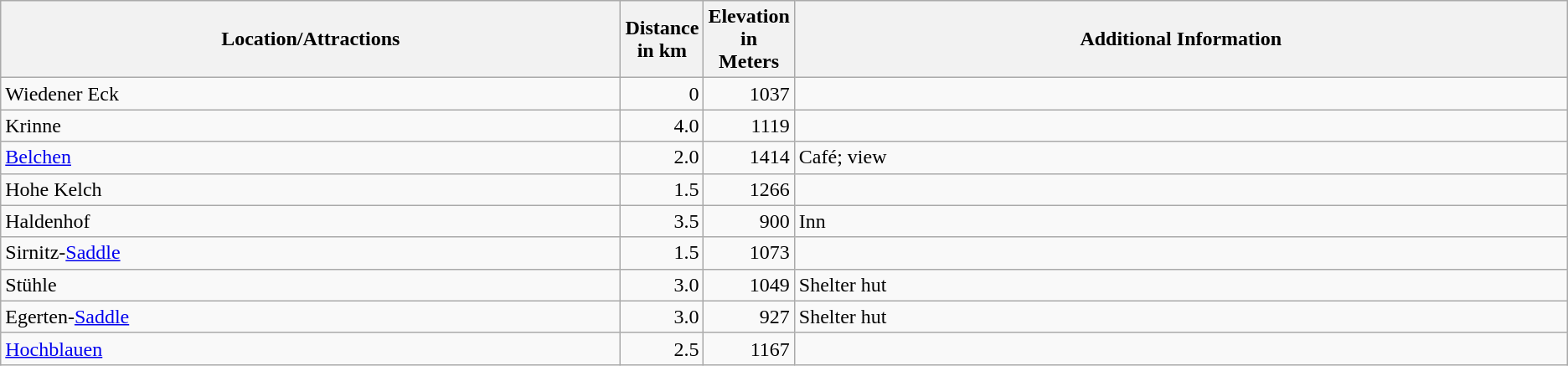<table class="wikitable">
<tr>
<th width="40%">Location/Attractions</th>
<th width="5%">Distance in km</th>
<th width="5%">Elevation in Meters</th>
<th width="50%">Additional Information</th>
</tr>
<tr valign="top">
<td>Wiedener Eck</td>
<td align="right">0</td>
<td align="right">1037</td>
<td></td>
</tr>
<tr valign="top">
<td>Krinne</td>
<td align="right">4.0</td>
<td align="right">1119</td>
<td></td>
</tr>
<tr valign="top">
<td><a href='#'>Belchen</a></td>
<td align="right">2.0</td>
<td align="right">1414</td>
<td>Café; view</td>
</tr>
<tr valign="top">
<td>Hohe Kelch</td>
<td align="right">1.5</td>
<td align="right">1266</td>
<td></td>
</tr>
<tr valign="top">
<td>Haldenhof</td>
<td align="right">3.5</td>
<td align="right">900</td>
<td>Inn</td>
</tr>
<tr valign="top">
<td>Sirnitz-<a href='#'>Saddle</a></td>
<td align="right">1.5</td>
<td align="right">1073</td>
<td></td>
</tr>
<tr valign="top">
<td>Stühle</td>
<td align="right">3.0</td>
<td align="right">1049</td>
<td>Shelter hut</td>
</tr>
<tr valign="top">
<td>Egerten-<a href='#'>Saddle</a></td>
<td align="right">3.0</td>
<td align="right">927</td>
<td>Shelter hut</td>
</tr>
<tr valign="top">
<td><a href='#'>Hochblauen</a></td>
<td align="right">2.5</td>
<td align="right">1167</td>
<td></td>
</tr>
</table>
